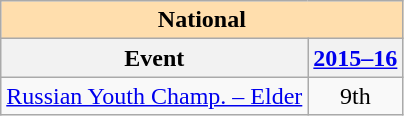<table class="wikitable" style="text-align:center">
<tr>
<th style="background-color: #ffdead; " colspan=2 align=center>National</th>
</tr>
<tr>
<th>Event</th>
<th><a href='#'>2015–16</a></th>
</tr>
<tr>
<td align=left><a href='#'>Russian Youth Champ. – Elder</a></td>
<td>9th</td>
</tr>
</table>
